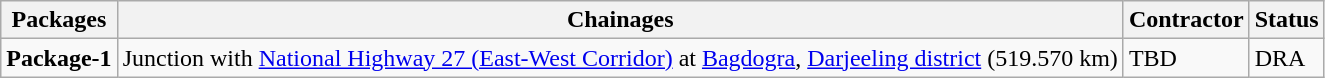<table class= 'wikitable sortable'>
<tr>
<th>Packages</th>
<th>Chainages</th>
<th>Contractor</th>
<th>Status</th>
</tr>
<tr>
<td><strong>Package-1</strong></td>
<td>Junction with <a href='#'>National Highway 27 (East-West Corridor)</a> at <a href='#'>Bagdogra</a>, <a href='#'>Darjeeling district</a> (519.570 km)</td>
<td>TBD</td>
<td>DRA</td>
</tr>
</table>
